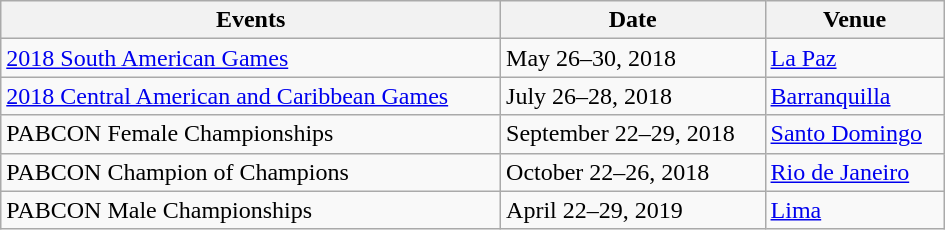<table class="wikitable" width=630>
<tr>
<th>Events</th>
<th>Date</th>
<th>Venue</th>
</tr>
<tr>
<td><a href='#'>2018 South American Games</a></td>
<td>May 26–30, 2018</td>
<td> <a href='#'>La Paz</a></td>
</tr>
<tr>
<td><a href='#'>2018 Central American and Caribbean Games</a></td>
<td>July 26–28, 2018</td>
<td> <a href='#'>Barranquilla</a></td>
</tr>
<tr>
<td>PABCON Female Championships</td>
<td>September 22–29, 2018</td>
<td> <a href='#'>Santo Domingo</a></td>
</tr>
<tr>
<td>PABCON Champion of Champions</td>
<td>October 22–26, 2018</td>
<td> <a href='#'>Rio de Janeiro</a></td>
</tr>
<tr>
<td>PABCON Male Championships</td>
<td>April 22–29, 2019</td>
<td> <a href='#'>Lima</a></td>
</tr>
</table>
